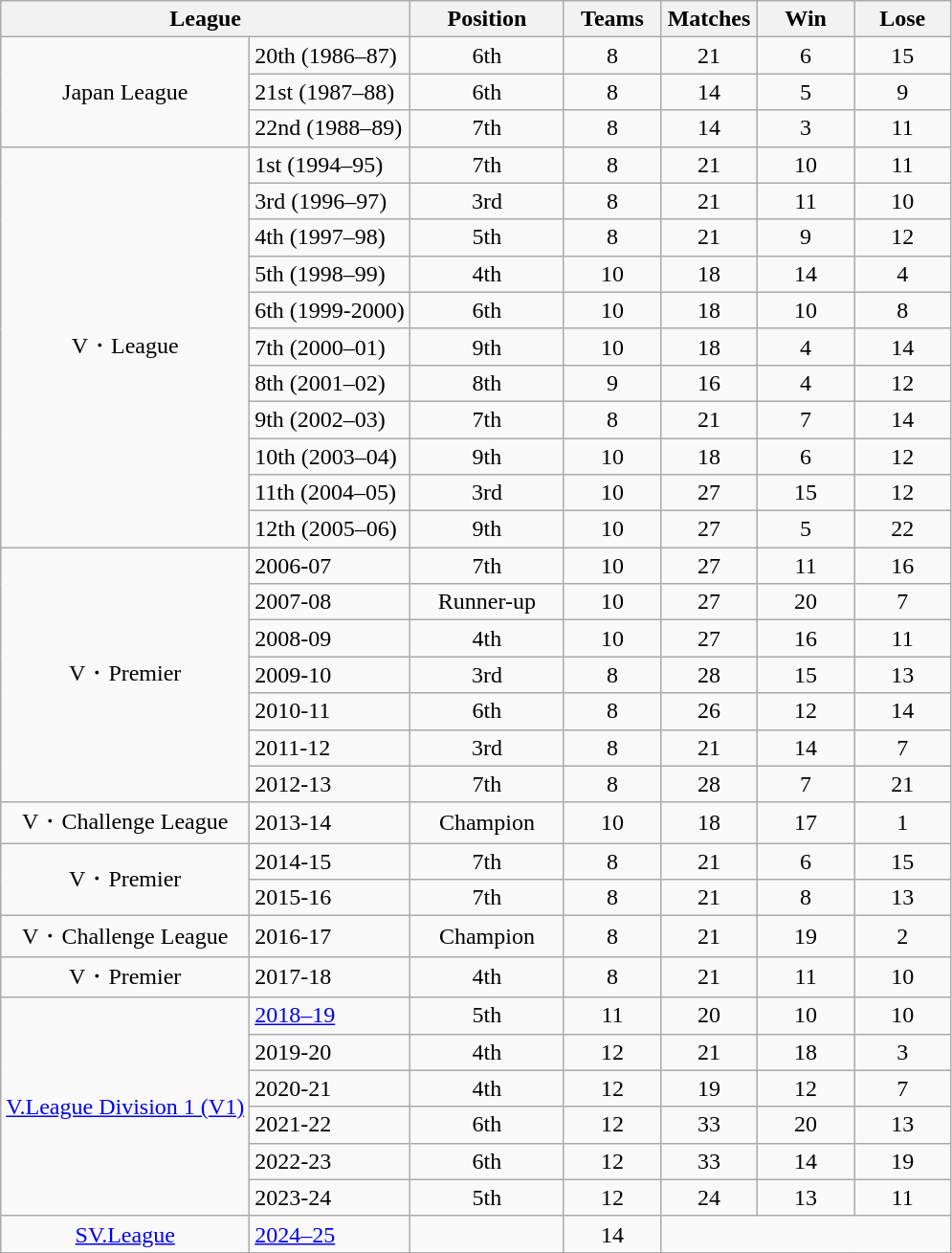<table class="wikitable" border="1">
<tr>
<th width=250 colspan=2>League</th>
<th width=100>Position</th>
<th width=60 align=center>Teams</th>
<th width=60>Matches</th>
<th width=60>Win</th>
<th width=60>Lose</th>
</tr>
<tr>
<td align=center rowspan=3>Japan League</td>
<td>20th (1986–87)</td>
<td align=center>6th</td>
<td align=center>8</td>
<td align=center>21</td>
<td align=center>6</td>
<td align=center>15</td>
</tr>
<tr>
<td>21st (1987–88)</td>
<td align=center>6th</td>
<td align=center>8</td>
<td align=center>14</td>
<td align=center>5</td>
<td align=center>9</td>
</tr>
<tr>
<td>22nd (1988–89)</td>
<td align=center>7th</td>
<td align=center>8</td>
<td align=center>14</td>
<td align=center>3</td>
<td align=center>11</td>
</tr>
<tr>
<td align=center rowspan=11>V・League</td>
<td>1st (1994–95)</td>
<td align=center>7th</td>
<td align=center>8</td>
<td align=center>21</td>
<td align=center>10</td>
<td align=center>11</td>
</tr>
<tr>
<td>3rd (1996–97)</td>
<td align=center> 3rd</td>
<td align=center>8</td>
<td align=center>21</td>
<td align=center>11</td>
<td align=center>10</td>
</tr>
<tr>
<td>4th (1997–98)</td>
<td align=center>5th</td>
<td align=center>8</td>
<td align=center>21</td>
<td align=center>9</td>
<td align=center>12</td>
</tr>
<tr>
<td>5th (1998–99)</td>
<td align=center>4th</td>
<td align=center>10</td>
<td align=center>18</td>
<td align=center>14</td>
<td align=center>4</td>
</tr>
<tr>
<td>6th (1999-2000)</td>
<td align=center>6th</td>
<td align=center>10</td>
<td align=center>18</td>
<td align=center>10</td>
<td align=center>8</td>
</tr>
<tr>
<td>7th (2000–01)</td>
<td align=center>9th</td>
<td align=center>10</td>
<td align=center>18</td>
<td align=center>4</td>
<td align=center>14</td>
</tr>
<tr>
<td>8th (2001–02)</td>
<td align=center>8th</td>
<td align=center>9</td>
<td align=center>16</td>
<td align=center>4</td>
<td align=center>12</td>
</tr>
<tr>
<td>9th (2002–03)</td>
<td align=center>7th</td>
<td align=center>8</td>
<td align=center>21</td>
<td align=center>7</td>
<td align=center>14</td>
</tr>
<tr>
<td>10th (2003–04)</td>
<td align=center>9th</td>
<td align=center>10</td>
<td align=center>18</td>
<td align=center>6</td>
<td align=center>12</td>
</tr>
<tr>
<td>11th (2004–05)</td>
<td align=center> 3rd</td>
<td align=center>10</td>
<td align=center>27</td>
<td align=center>15</td>
<td align=center>12</td>
</tr>
<tr>
<td>12th (2005–06)</td>
<td align=center>9th</td>
<td align=center>10</td>
<td align=center>27</td>
<td align=center>5</td>
<td align=center>22</td>
</tr>
<tr>
<td align=center rowspan=7>V・Premier</td>
<td>2006-07</td>
<td align=center>7th</td>
<td align=center>10</td>
<td align=center>27</td>
<td align=center>11</td>
<td align=center>16</td>
</tr>
<tr>
<td>2007-08</td>
<td align=center> Runner-up</td>
<td align=center>10</td>
<td align=center>27</td>
<td align=center>20</td>
<td align=center>7</td>
</tr>
<tr>
<td>2008-09</td>
<td align=center>4th</td>
<td align=center>10</td>
<td align=center>27</td>
<td align=center>16</td>
<td align=center>11</td>
</tr>
<tr>
<td>2009-10</td>
<td align=center> 3rd</td>
<td align=center>8</td>
<td align=center>28</td>
<td align=center>15</td>
<td align=center>13</td>
</tr>
<tr>
<td>2010-11</td>
<td align=center>6th</td>
<td align=center>8</td>
<td align=center>26</td>
<td align=center>12</td>
<td align=center>14</td>
</tr>
<tr>
<td>2011-12</td>
<td align=center> 3rd</td>
<td align=center>8</td>
<td align=center>21</td>
<td align=center>14</td>
<td align=center>7</td>
</tr>
<tr>
<td>2012-13</td>
<td align=center>7th</td>
<td align=center>8</td>
<td align=center>28</td>
<td align=center>7</td>
<td align=center>21</td>
</tr>
<tr>
<td align=center rowspan=1>V・Challenge League</td>
<td>2013-14</td>
<td align=center> Champion</td>
<td align=center>10</td>
<td align=center>18</td>
<td align=center>17</td>
<td align=center>1</td>
</tr>
<tr>
<td align=center rowspan=2>V・Premier</td>
<td>2014-15</td>
<td align=center>7th</td>
<td align=center>8</td>
<td align=center>21</td>
<td align=center>6</td>
<td align=center>15</td>
</tr>
<tr>
<td>2015-16</td>
<td align=center>7th</td>
<td align=center>8</td>
<td align=center>21</td>
<td align=center>8</td>
<td align=center>13</td>
</tr>
<tr>
<td align=center rowspan=1>V・Challenge League</td>
<td>2016-17</td>
<td align=center> Champion</td>
<td align=center>8</td>
<td align=center>21</td>
<td align=center>19</td>
<td align=center>2</td>
</tr>
<tr>
<td align=center rowspan=1>V・Premier</td>
<td>2017-18</td>
<td align=center>4th</td>
<td align=center>8</td>
<td align=center>21</td>
<td align=center>11</td>
<td align=center>10</td>
</tr>
<tr>
<td align=center rowspan=6><a href='#'>V.League Division 1 (V1)</a></td>
<td><a href='#'>2018–19</a></td>
<td align=center>5th</td>
<td align=center>11</td>
<td align=center>20</td>
<td align=center>10</td>
<td align=center>10</td>
</tr>
<tr>
<td>2019-20</td>
<td align=center>4th</td>
<td align=center>12</td>
<td align=center>21</td>
<td align=center>18</td>
<td align=center>3</td>
</tr>
<tr>
<td>2020-21</td>
<td align=center>4th</td>
<td align=center>12</td>
<td align=center>19</td>
<td align=center>12</td>
<td align=center>7</td>
</tr>
<tr>
<td>2021-22</td>
<td align=center>6th</td>
<td align=center>12</td>
<td align=center>33</td>
<td align=center>20</td>
<td align=center>13</td>
</tr>
<tr>
<td>2022-23</td>
<td align=center>6th</td>
<td align=center>12</td>
<td align=center>33</td>
<td align=center>14</td>
<td align=center>19</td>
</tr>
<tr>
<td>2023-24</td>
<td align=center>5th</td>
<td align=center>12</td>
<td align=center>24</td>
<td align=center>13</td>
<td align=center>11</td>
</tr>
<tr>
<td align=center rowspan=6><a href='#'>SV.League</a></td>
<td><a href='#'>2024–25</a></td>
<td align=center></td>
<td align=center>14</td>
<td align=center colspan=3></td>
</tr>
</table>
